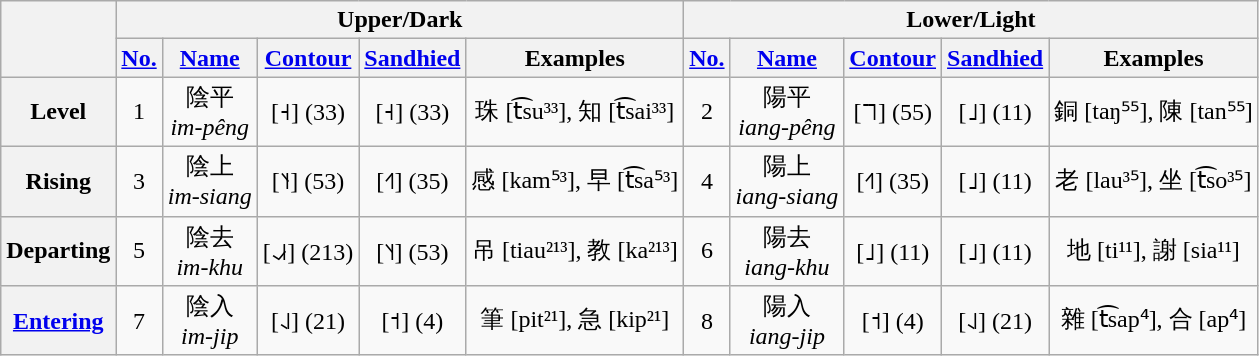<table class="wikitable" style="text-align:center">
<tr>
<th rowspan="2"></th>
<th colspan="5">Upper/Dark </th>
<th colspan="5">Lower/Light </th>
</tr>
<tr>
<th><a href='#'>No.</a></th>
<th><a href='#'>Name</a></th>
<th><a href='#'>Contour</a></th>
<th><a href='#'>Sandhied</a></th>
<th>Examples</th>
<th><a href='#'>No.</a></th>
<th><a href='#'>Name</a></th>
<th><a href='#'>Contour</a></th>
<th><a href='#'>Sandhied</a></th>
<th>Examples</th>
</tr>
<tr>
<th>Level </th>
<td>1</td>
<td>陰平<br><em>im-pêng</em></td>
<td>[˧] (33)</td>
<td>[˧] (33)</td>
<td>珠 [t͡su³³], 知 [t͡sai³³]</td>
<td>2</td>
<td>陽平<br><em>iang-pêng</em></td>
<td>[˥˥] (55)</td>
<td>[˩] (11)</td>
<td>銅 [taŋ⁵⁵], 陳 [tan⁵⁵]</td>
</tr>
<tr>
<th>Rising </th>
<td>3</td>
<td>陰上<br><em>im-siang</em></td>
<td>[˥˧] (53)</td>
<td>[˧˥] (35)</td>
<td>感 [kam⁵³], 早 [t͡sa⁵³]</td>
<td>4</td>
<td>陽上<br><em>iang-siang</em></td>
<td>[˧˥] (35)</td>
<td>[˩] (11)</td>
<td>老 [lau³⁵], 坐 [t͡so³⁵]</td>
</tr>
<tr>
<th>Departing </th>
<td>5</td>
<td>陰去<br><em>im-khu</em></td>
<td>[˨˩˧] (213)</td>
<td>[˥˧] (53)</td>
<td>吊 [tiau²¹³], 教 [ka²¹³]</td>
<td>6</td>
<td>陽去<br><em>iang-khu</em></td>
<td>[˩] (11)</td>
<td>[˩] (11)</td>
<td>地 [ti¹¹], 謝 [sia¹¹]</td>
</tr>
<tr>
<th><a href='#'>Entering </a></th>
<td>7</td>
<td>陰入<br><em>im-jip</em></td>
<td>[˨˩] (21)</td>
<td>[˦] (4)</td>
<td>筆 [pit²¹], 急 [kip²¹]</td>
<td>8</td>
<td>陽入<br><em>iang-jip</em></td>
<td>[˦] (4)</td>
<td>[˨˩] (21)</td>
<td>雜 [t͡sap⁴], 合 [ap⁴]</td>
</tr>
</table>
